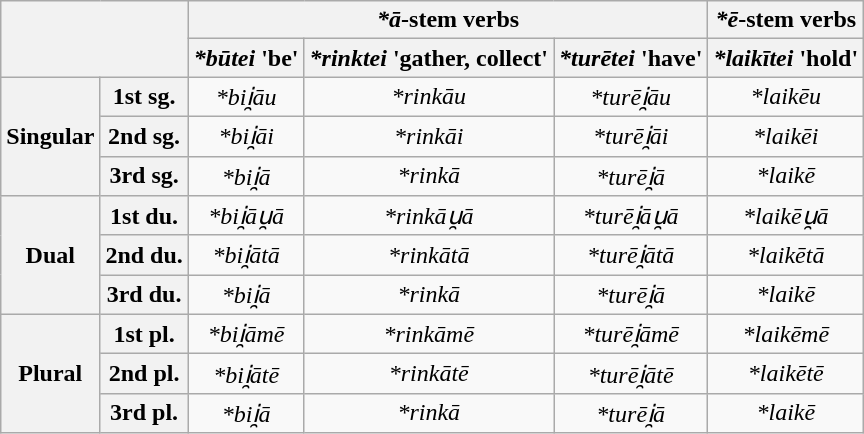<table class="wikitable" style="text-align: center;">
<tr>
<th colspan="2" rowspan="2"></th>
<th colspan="3"><em>*ā</em>-stem verbs</th>
<th><em>*ē</em>-stem verbs</th>
</tr>
<tr>
<th><em>*būtei</em> 'be'</th>
<th><em>*rinktei</em> 'gather, collect'</th>
<th><em>*turētei</em> 'have'</th>
<th><em>*laikītei</em> 'hold'</th>
</tr>
<tr>
<th rowspan="3">Singular</th>
<th>1st sg.</th>
<td><em>*bii̯āu</em></td>
<td><em>*rinkāu</em></td>
<td><em>*turēi̯āu</em></td>
<td><em>*laikēu</em></td>
</tr>
<tr>
<th>2nd sg.</th>
<td><em>*bii̯āi</em></td>
<td><em>*rinkāi</em></td>
<td><em>*turēi̯āi</em></td>
<td><em>*laikēi</em></td>
</tr>
<tr>
<th>3rd sg.</th>
<td><em>*bii̯ā</em></td>
<td><em>*rinkā</em></td>
<td><em>*turēi̯ā</em></td>
<td><em>*laikē</em></td>
</tr>
<tr>
<th rowspan="3">Dual</th>
<th>1st du.</th>
<td><em>*bii̯āu̯ā</em></td>
<td><em>*rinkāu̯ā</em></td>
<td><em>*turēi̯āu̯ā</em></td>
<td><em>*laikēu̯ā</em></td>
</tr>
<tr>
<th>2nd du.</th>
<td><em>*bii̯ātā</em></td>
<td><em>*rinkātā</em></td>
<td><em>*turēi̯ātā</em></td>
<td><em>*laikētā</em></td>
</tr>
<tr>
<th>3rd du.</th>
<td><em>*bii̯ā</em></td>
<td><em>*rinkā</em></td>
<td><em>*turēi̯ā</em></td>
<td><em>*laikē</em></td>
</tr>
<tr>
<th rowspan="3">Plural</th>
<th>1st pl.</th>
<td><em>*bii̯āmē</em></td>
<td><em>*rinkāmē</em></td>
<td><em>*turēi̯āmē</em></td>
<td><em>*laikēmē</em></td>
</tr>
<tr>
<th>2nd pl.</th>
<td><em>*bii̯ātē</em></td>
<td><em>*rinkātē</em></td>
<td><em>*turēi̯ātē</em></td>
<td><em>*laikētē</em></td>
</tr>
<tr>
<th>3rd pl.</th>
<td><em>*bii̯ā</em></td>
<td><em>*rinkā</em></td>
<td><em>*turēi̯ā</em></td>
<td><em>*laikē</em></td>
</tr>
</table>
